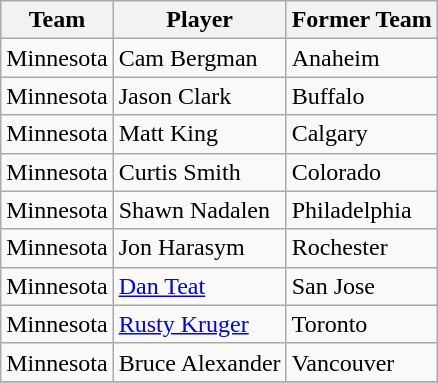<table class="wikitable">
<tr>
<th>Team</th>
<th>Player</th>
<th>Former Team</th>
</tr>
<tr>
<td>Minnesota</td>
<td>Cam Bergman</td>
<td>Anaheim</td>
</tr>
<tr>
<td>Minnesota</td>
<td>Jason Clark</td>
<td>Buffalo</td>
</tr>
<tr>
<td>Minnesota</td>
<td>Matt King</td>
<td>Calgary</td>
</tr>
<tr>
<td>Minnesota</td>
<td>Curtis Smith</td>
<td>Colorado</td>
</tr>
<tr>
<td>Minnesota</td>
<td>Shawn Nadalen</td>
<td>Philadelphia</td>
</tr>
<tr>
<td>Minnesota</td>
<td>Jon Harasym</td>
<td>Rochester</td>
</tr>
<tr>
<td>Minnesota</td>
<td><a href='#'>Dan Teat</a></td>
<td>San Jose</td>
</tr>
<tr>
<td>Minnesota</td>
<td><a href='#'>Rusty Kruger</a></td>
<td>Toronto</td>
</tr>
<tr>
<td>Minnesota</td>
<td>Bruce Alexander</td>
<td>Vancouver</td>
</tr>
<tr>
</tr>
</table>
